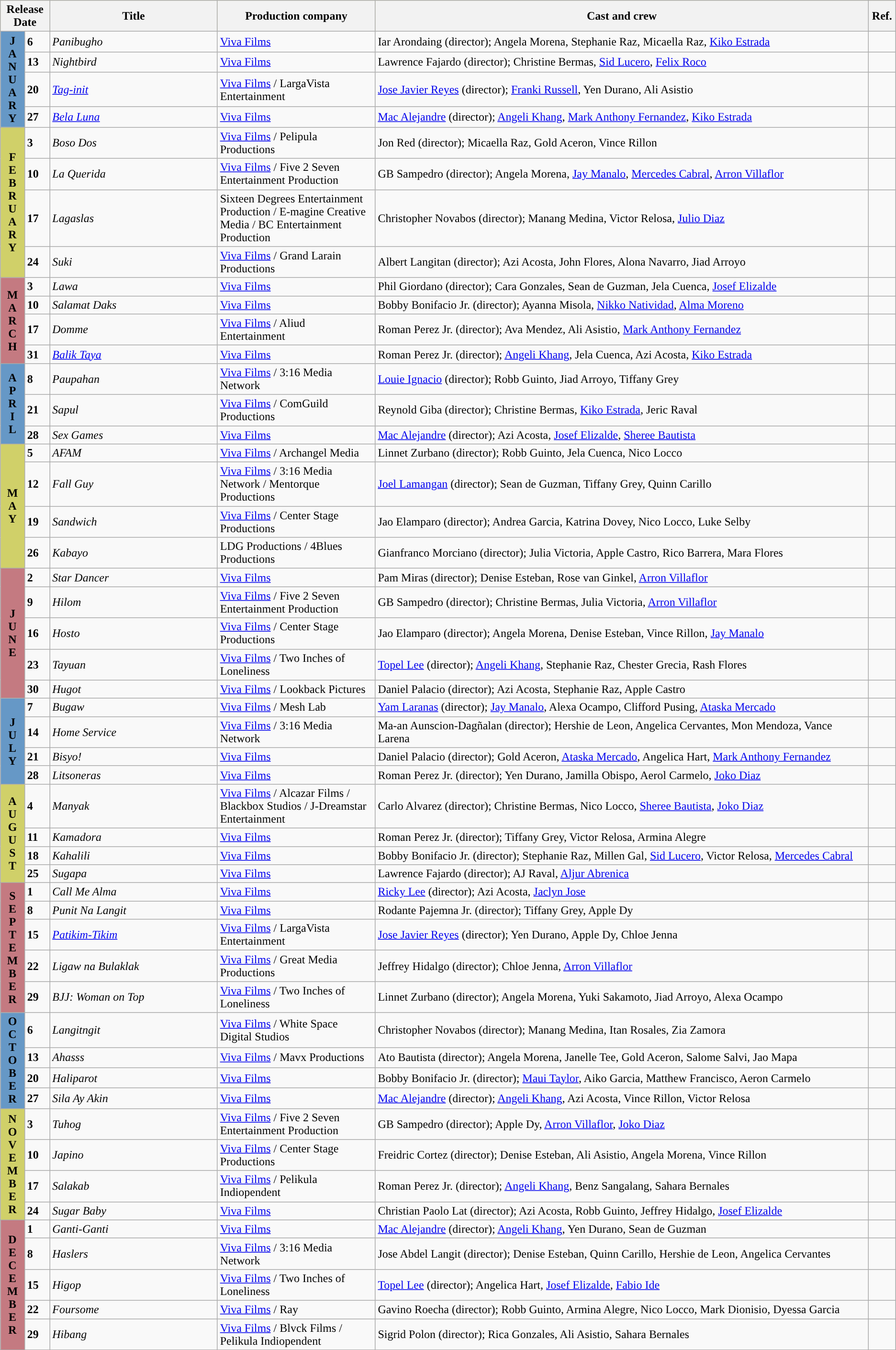<table class="wikitable sortable">
<tr style="background:#ffffba; text-align:center;">
<th colspan="2" style="width:05%">Release Date</th>
<th style="width:17%">Title</th>
<th style="width:16%">Production company</th>
<th style="width:50%">Cast and crew</th>
<th style="width:02%">Ref.</th>
</tr>
<tr>
<th rowspan="4" style="text-align:center; background:#6698c6">J<br>A<br>N<br>U<br>A<br>R<br>Y</th>
<td><strong>6</strong></td>
<td><em>Panibugho</em></td>
<td><a href='#'>Viva Films</a></td>
<td>Iar Arondaing (director); Angela Morena, Stephanie Raz, Micaella Raz, <a href='#'>Kiko Estrada</a></td>
<td></td>
</tr>
<tr>
<td><strong>13</strong></td>
<td><em>Nightbird</em></td>
<td><a href='#'>Viva Films</a></td>
<td>Lawrence Fajardo (director); Christine Bermas, <a href='#'>Sid Lucero</a>, <a href='#'>Felix Roco</a></td>
<td></td>
</tr>
<tr>
<td><strong>20</strong></td>
<td><em><a href='#'>Tag-init</a></em></td>
<td><a href='#'>Viva Films</a> / LargaVista Entertainment</td>
<td><a href='#'>Jose Javier Reyes</a> (director); <a href='#'>Franki Russell</a>, Yen Durano, Ali Asistio</td>
<td></td>
</tr>
<tr>
<td><strong>27</strong></td>
<td><em><a href='#'>Bela Luna</a></em></td>
<td><a href='#'>Viva Films</a></td>
<td><a href='#'>Mac Alejandre</a> (director); <a href='#'>Angeli Khang</a>, <a href='#'>Mark Anthony Fernandez</a>, <a href='#'>Kiko Estrada</a></td>
<td></td>
</tr>
<tr>
<th rowspan="4" style="text-align:center; background:#d0d069">F<br>E<br>B<br>R<br>U<br>A<br>R<br>Y</th>
<td><strong>3</strong></td>
<td><em>Boso Dos</em></td>
<td><a href='#'>Viva Films</a> / Pelipula Productions</td>
<td>Jon Red (director); Micaella Raz, Gold Aceron, Vince Rillon</td>
<td></td>
</tr>
<tr>
<td><strong>10</strong></td>
<td><em>La Querida</em></td>
<td><a href='#'>Viva Films</a> / Five 2 Seven Entertainment Production</td>
<td>GB Sampedro (director); Angela Morena, <a href='#'>Jay Manalo</a>, <a href='#'>Mercedes Cabral</a>, <a href='#'>Arron Villaflor</a></td>
<td></td>
</tr>
<tr>
<td><strong>17</strong></td>
<td><em>Lagaslas</em></td>
<td>Sixteen Degrees Entertainment Production / E-magine Creative Media / BC Entertainment Production</td>
<td>Christopher Novabos (director); Manang Medina, Victor Relosa, <a href='#'>Julio Diaz</a></td>
<td></td>
</tr>
<tr>
<td><strong>24</strong></td>
<td><em>Suki</em></td>
<td><a href='#'>Viva Films</a> / Grand Larain Productions</td>
<td>Albert Langitan (director); Azi Acosta, John Flores, Alona Navarro, Jiad Arroyo</td>
<td></td>
</tr>
<tr>
<th rowspan="4" style="text-align:center; background:#c47a81">M<br>A<br>R<br>C<br>H</th>
<td><strong>3</strong></td>
<td><em>Lawa</em></td>
<td><a href='#'>Viva Films</a></td>
<td>Phil Giordano (director); Cara Gonzales, Sean de Guzman, Jela Cuenca, <a href='#'>Josef Elizalde</a></td>
<td></td>
</tr>
<tr>
<td><strong>10</strong></td>
<td><em>Salamat Daks</em></td>
<td><a href='#'>Viva Films</a></td>
<td>Bobby Bonifacio Jr. (director); Ayanna Misola, <a href='#'>Nikko Natividad</a>, <a href='#'>Alma Moreno</a></td>
<td></td>
</tr>
<tr>
<td><strong>17</strong></td>
<td><em>Domme</em></td>
<td><a href='#'>Viva Films</a> / Aliud Entertainment</td>
<td>Roman Perez Jr. (director); Ava Mendez, Ali Asistio, <a href='#'>Mark Anthony Fernandez</a></td>
<td></td>
</tr>
<tr>
<td><strong>31</strong></td>
<td><em><a href='#'>Balik Taya</a></em></td>
<td><a href='#'>Viva Films</a></td>
<td>Roman Perez Jr. (director); <a href='#'>Angeli Khang</a>, Jela Cuenca, Azi Acosta, <a href='#'>Kiko Estrada</a></td>
<td></td>
</tr>
<tr>
<th rowspan="3" style="text-align:center; background:#6698c6">A<br>P<br>R<br>I<br>L</th>
<td><strong>8</strong></td>
<td><em>Paupahan</em></td>
<td><a href='#'>Viva Films</a> / 3:16 Media Network</td>
<td><a href='#'>Louie Ignacio</a> (director); Robb Guinto, Jiad Arroyo, Tiffany Grey</td>
<td></td>
</tr>
<tr>
<td><strong>21</strong></td>
<td><em>Sapul</em></td>
<td><a href='#'>Viva Films</a> / ComGuild Productions</td>
<td>Reynold Giba (director); Christine Bermas, <a href='#'>Kiko Estrada</a>, Jeric Raval</td>
<td></td>
</tr>
<tr>
<td><strong>28</strong></td>
<td><em>Sex Games</em></td>
<td><a href='#'>Viva Films</a></td>
<td><a href='#'>Mac Alejandre</a> (director); Azi Acosta, <a href='#'>Josef Elizalde</a>, <a href='#'>Sheree Bautista</a></td>
<td></td>
</tr>
<tr>
<th rowspan="4" style="text-align:center; background:#d0d069">M<br>A<br>Y</th>
<td><strong>5</strong></td>
<td><em>AFAM</em></td>
<td><a href='#'>Viva Films</a> / Archangel Media</td>
<td>Linnet Zurbano (director); Robb Guinto, Jela Cuenca, Nico Locco</td>
<td></td>
</tr>
<tr>
<td><strong>12</strong></td>
<td><em>Fall Guy</em></td>
<td><a href='#'>Viva Films</a> / 3:16 Media Network / Mentorque Productions</td>
<td><a href='#'>Joel Lamangan</a> (director); Sean de Guzman, Tiffany Grey, Quinn Carillo</td>
<td></td>
</tr>
<tr>
<td><strong>19</strong></td>
<td><em>Sandwich</em></td>
<td><a href='#'>Viva Films</a> / Center Stage Productions</td>
<td>Jao Elamparo (director); Andrea Garcia, Katrina Dovey, Nico Locco, Luke Selby</td>
<td></td>
</tr>
<tr>
<td><strong>26</strong></td>
<td><em>Kabayo</em></td>
<td>LDG Productions / 4Blues Productions</td>
<td>Gianfranco Morciano (director); Julia Victoria, Apple Castro, Rico Barrera, Mara Flores</td>
<td></td>
</tr>
<tr>
<th rowspan="5" style="text-align:center; background:#c47a81">J<br>U<br>N<br>E</th>
<td><strong>2</strong></td>
<td><em>Star Dancer</em></td>
<td><a href='#'>Viva Films</a></td>
<td>Pam Miras (director); Denise Esteban, Rose van Ginkel, <a href='#'>Arron Villaflor</a></td>
<td></td>
</tr>
<tr>
<td><strong>9</strong></td>
<td><em>Hilom</em></td>
<td><a href='#'>Viva Films</a> / Five 2 Seven Entertainment Production</td>
<td>GB Sampedro (director); Christine Bermas, Julia Victoria, <a href='#'>Arron Villaflor</a></td>
<td></td>
</tr>
<tr>
<td><strong>16</strong></td>
<td><em>Hosto</em></td>
<td><a href='#'>Viva Films</a> / Center Stage Productions</td>
<td>Jao Elamparo (director); Angela Morena, Denise Esteban, Vince Rillon, <a href='#'>Jay Manalo</a></td>
<td></td>
</tr>
<tr>
<td><strong>23</strong></td>
<td><em>Tayuan</em></td>
<td><a href='#'>Viva Films</a> / Two Inches of Loneliness</td>
<td><a href='#'>Topel Lee</a> (director); <a href='#'>Angeli Khang</a>, Stephanie Raz, Chester Grecia, Rash Flores</td>
<td></td>
</tr>
<tr>
<td><strong>30</strong></td>
<td><em>Hugot</em></td>
<td><a href='#'>Viva Films</a> / Lookback Pictures</td>
<td>Daniel Palacio (director); Azi Acosta, Stephanie Raz, Apple Castro</td>
<td></td>
</tr>
<tr>
<td rowspan="4" style="text-align:center; background:#6698c6"><strong>J<br>U<br>L<br>Y</strong></td>
<td><strong>7</strong></td>
<td><em>Bugaw</em></td>
<td><a href='#'>Viva Films</a> / Mesh Lab</td>
<td><a href='#'>Yam Laranas</a> (director); <a href='#'>Jay Manalo</a>, Alexa Ocampo, Clifford Pusing, <a href='#'>Ataska Mercado</a></td>
<td></td>
</tr>
<tr>
<td><strong>14</strong></td>
<td><em>Home Service</em></td>
<td><a href='#'>Viva Films</a> / 3:16 Media Network</td>
<td>Ma-an Aunscion-Dagñalan (director);  Hershie de Leon, Angelica Cervantes, Mon Mendoza, Vance Larena</td>
<td></td>
</tr>
<tr>
<td><strong>21</strong></td>
<td><em>Bisyo!</em></td>
<td><a href='#'>Viva Films</a></td>
<td>Daniel Palacio (director); Gold Aceron, <a href='#'>Ataska Mercado</a>, Angelica Hart, <a href='#'>Mark Anthony Fernandez</a></td>
<td></td>
</tr>
<tr>
<td><strong>28</strong></td>
<td><em>Litsoneras</em></td>
<td><a href='#'>Viva Films</a></td>
<td>Roman Perez Jr. (director); Yen Durano, Jamilla Obispo, Aerol Carmelo, <a href='#'>Joko Diaz</a></td>
<td></td>
</tr>
<tr>
<td rowspan="4" style="text-align:center; background:#d0d069"><strong>A<br>U<br>G<br>U<br>S<br>T</strong></td>
<td><strong>4</strong></td>
<td><em>Manyak</em></td>
<td><a href='#'>Viva Films</a> / Alcazar Films / Blackbox Studios / J-Dreamstar Entertainment</td>
<td>Carlo Alvarez (director); Christine Bermas, Nico Locco, <a href='#'>Sheree Bautista</a>, <a href='#'>Joko Diaz</a></td>
<td></td>
</tr>
<tr>
<td><strong>11</strong></td>
<td><em>Kamadora</em></td>
<td><a href='#'>Viva Films</a></td>
<td>Roman Perez Jr. (director); Tiffany Grey, Victor Relosa, Armina Alegre</td>
<td></td>
</tr>
<tr>
<td><strong>18</strong></td>
<td><em>Kahalili</em></td>
<td><a href='#'>Viva Films</a></td>
<td>Bobby Bonifacio Jr. (director); Stephanie Raz, Millen Gal, <a href='#'>Sid Lucero</a>, Victor Relosa, <a href='#'>Mercedes Cabral</a></td>
<td></td>
</tr>
<tr>
<td><strong>25</strong></td>
<td><em>Sugapa</em></td>
<td><a href='#'>Viva Films</a></td>
<td>Lawrence Fajardo (director); AJ Raval, <a href='#'>Aljur Abrenica</a></td>
<td></td>
</tr>
<tr>
<td rowspan="5" style="text-align:center; background:#c47a81"><strong>S<br>E<br>P<br>T<br>E<br>M<br>B<br>E<br>R</strong></td>
<td><strong>1</strong></td>
<td><em>Call Me Alma</em></td>
<td><a href='#'>Viva Films</a></td>
<td><a href='#'>Ricky Lee</a> (director); Azi Acosta, <a href='#'>Jaclyn Jose</a></td>
<td></td>
</tr>
<tr>
<td><strong>8</strong></td>
<td><em>Punit Na Langit</em></td>
<td><a href='#'>Viva Films</a></td>
<td>Rodante Pajemna Jr. (director); Tiffany Grey, Apple Dy</td>
<td></td>
</tr>
<tr>
<td><strong>15</strong></td>
<td><em><a href='#'>Patikim-Tikim</a></em></td>
<td><a href='#'>Viva Films</a> / LargaVista Entertainment</td>
<td><a href='#'>Jose Javier Reyes</a> (director); Yen Durano, Apple Dy, Chloe Jenna</td>
<td></td>
</tr>
<tr>
<td><strong>22</strong></td>
<td><em>Ligaw na Bulaklak</em></td>
<td><a href='#'>Viva Films</a> / Great Media Productions</td>
<td>Jeffrey Hidalgo (director); Chloe Jenna, <a href='#'>Arron Villaflor</a></td>
<td></td>
</tr>
<tr>
<td><strong>29</strong></td>
<td><em>BJJ: Woman on Top</em></td>
<td><a href='#'>Viva Films</a> / Two Inches of Loneliness</td>
<td>Linnet Zurbano (director); Angela Morena, Yuki Sakamoto, Jiad Arroyo, Alexa Ocampo</td>
<td></td>
</tr>
<tr>
<th rowspan="4" style="text-align:center; background:#6698c6">O<br>C<br>T<br>O<br>B<br>E<br>R</th>
<td><strong>6</strong></td>
<td><em>Langitngit</em></td>
<td><a href='#'>Viva Films</a> / White Space Digital Studios</td>
<td>Christopher Novabos (director); Manang Medina, Itan Rosales, Zia Zamora</td>
<td></td>
</tr>
<tr>
<td><strong>13</strong></td>
<td><em>Ahasss</em></td>
<td><a href='#'>Viva Films</a> / Mavx Productions</td>
<td>Ato Bautista (director); Angela Morena, Janelle Tee, Gold Aceron, Salome Salvi, Jao Mapa</td>
<td></td>
</tr>
<tr>
<td><strong>20</strong></td>
<td><em>Haliparot</em></td>
<td><a href='#'>Viva Films</a></td>
<td>Bobby Bonifacio Jr. (director); <a href='#'>Maui Taylor</a>, Aiko Garcia, Matthew Francisco, Aeron Carmelo</td>
<td></td>
</tr>
<tr>
<td><strong>27</strong></td>
<td><em>Sila Ay Akin</em></td>
<td><a href='#'>Viva Films</a></td>
<td><a href='#'>Mac Alejandre</a> (director); <a href='#'>Angeli Khang</a>, Azi Acosta, Vince Rillon, Victor Relosa</td>
<td></td>
</tr>
<tr>
<th rowspan="4" style="text-align:center; background:#d0d069 ">N<br>O<br>V<br>E<br>M<br>B<br>E<br>R</th>
<td><strong>3</strong></td>
<td><em>Tuhog</em></td>
<td><a href='#'>Viva Films</a> / Five 2 Seven Entertainment Production</td>
<td>GB Sampedro (director); Apple Dy, <a href='#'>Arron Villaflor</a>, <a href='#'>Joko Diaz</a></td>
<td></td>
</tr>
<tr>
<td><strong>10</strong></td>
<td><em>Japino</em></td>
<td><a href='#'>Viva Films</a> / Center Stage Productions</td>
<td>Freidric Cortez (director); Denise Esteban, Ali Asistio, Angela Morena, Vince Rillon</td>
<td></td>
</tr>
<tr>
<td><strong>17</strong></td>
<td><em>Salakab</em></td>
<td><a href='#'>Viva Films</a> / Pelikula Indiopendent</td>
<td>Roman Perez Jr. (director); <a href='#'>Angeli Khang</a>, Benz Sangalang, Sahara Bernales</td>
<td></td>
</tr>
<tr>
<td><strong>24</strong></td>
<td><em>Sugar Baby</em></td>
<td><a href='#'>Viva Films</a></td>
<td>Christian Paolo Lat (director); Azi Acosta, Robb Guinto, Jeffrey Hidalgo, <a href='#'>Josef Elizalde</a></td>
<td></td>
</tr>
<tr>
<th rowspan="5" style="text-align:center; background:#c47a81">D<br>E<br>C<br>E<br>M<br>B<br>E<br>R</th>
<td><strong>1</strong></td>
<td><em>Ganti-Ganti</em></td>
<td><a href='#'>Viva Films</a></td>
<td><a href='#'>Mac Alejandre</a> (director); <a href='#'>Angeli Khang</a>, Yen Durano, Sean de Guzman</td>
<td></td>
</tr>
<tr>
<td><strong>8</strong></td>
<td><em>Haslers</em></td>
<td><a href='#'>Viva Films</a> / 3:16 Media Network</td>
<td>Jose Abdel Langit (director); Denise Esteban, Quinn Carillo, Hershie de Leon, Angelica Cervantes</td>
<td></td>
</tr>
<tr>
<td><strong>15</strong></td>
<td><em>Higop</em></td>
<td><a href='#'>Viva Films</a> / Two Inches of Loneliness</td>
<td><a href='#'>Topel Lee</a> (director); Angelica Hart, <a href='#'>Josef Elizalde</a>, <a href='#'>Fabio Ide</a></td>
<td></td>
</tr>
<tr>
<td><strong>22</strong></td>
<td><em>Foursome</em></td>
<td><a href='#'>Viva Films</a> / Ray</td>
<td>Gavino Roecha (director); Robb Guinto, Armina Alegre, Nico Locco, Mark Dionisio, Dyessa Garcia</td>
<td></td>
</tr>
<tr>
<td><strong>29</strong></td>
<td><em>Hibang</em></td>
<td><a href='#'>Viva Films</a> / Blvck Films / Pelikula Indiopendent</td>
<td>Sigrid Polon (director); Rica Gonzales, Ali Asistio, Sahara Bernales</td>
<td></td>
</tr>
</table>
